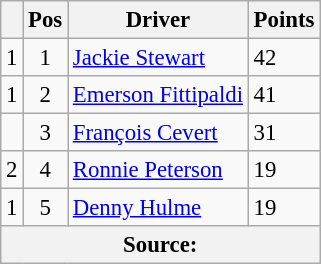<table class="wikitable" style="font-size: 95%;">
<tr>
<th></th>
<th>Pos</th>
<th>Driver</th>
<th>Points</th>
</tr>
<tr>
<td align="left"> 1</td>
<td align="center">1</td>
<td> <a href='#'>Jackie Stewart</a></td>
<td align="left">42</td>
</tr>
<tr>
<td align="left"> 1</td>
<td align="center">2</td>
<td> <a href='#'>Emerson Fittipaldi</a></td>
<td align="left">41</td>
</tr>
<tr>
<td align="left"></td>
<td align="center">3</td>
<td> <a href='#'>François Cevert</a></td>
<td align="left">31</td>
</tr>
<tr>
<td align="left"> 2</td>
<td align="center">4</td>
<td> <a href='#'>Ronnie Peterson</a></td>
<td align="left">19</td>
</tr>
<tr>
<td align="left"> 1</td>
<td align="center">5</td>
<td> <a href='#'>Denny Hulme</a></td>
<td align="left">19</td>
</tr>
<tr>
<th colspan=4>Source: </th>
</tr>
</table>
